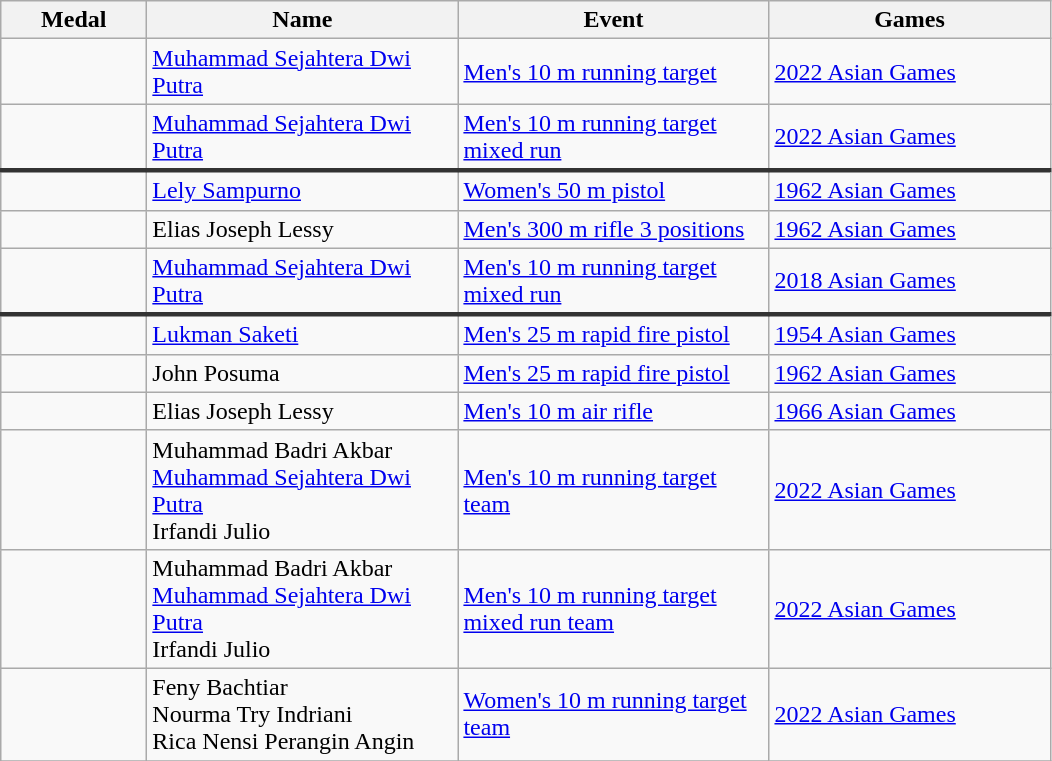<table class="wikitable sortable" style="font-size:100%">
<tr>
<th width="90">Medal</th>
<th width="200">Name</th>
<th width="200">Event</th>
<th width="180">Games</th>
</tr>
<tr>
<td></td>
<td><a href='#'>Muhammad Sejahtera Dwi Putra</a></td>
<td><a href='#'>Men's 10 m running target</a></td>
<td><a href='#'>2022 Asian Games</a></td>
</tr>
<tr>
<td></td>
<td><a href='#'>Muhammad Sejahtera Dwi Putra</a></td>
<td><a href='#'>Men's 10 m running target mixed run</a></td>
<td><a href='#'>2022 Asian Games</a></td>
</tr>
<tr style="border-top: 3px solid #333333;">
<td></td>
<td><a href='#'>Lely Sampurno</a></td>
<td><a href='#'>Women's 50 m pistol</a></td>
<td><a href='#'>1962 Asian Games</a></td>
</tr>
<tr>
<td></td>
<td>Elias Joseph Lessy</td>
<td><a href='#'>Men's 300 m rifle 3 positions</a></td>
<td><a href='#'>1962 Asian Games</a></td>
</tr>
<tr>
<td></td>
<td><a href='#'>Muhammad Sejahtera Dwi Putra</a></td>
<td><a href='#'>Men's 10 m running target mixed run</a></td>
<td><a href='#'>2018 Asian Games</a></td>
</tr>
<tr style="border-top: 3px solid #333333;">
<td></td>
<td><a href='#'>Lukman Saketi</a></td>
<td><a href='#'>Men's 25 m rapid fire pistol</a></td>
<td><a href='#'>1954 Asian Games</a></td>
</tr>
<tr>
<td></td>
<td>John Posuma</td>
<td><a href='#'>Men's 25 m rapid fire pistol</a></td>
<td><a href='#'>1962 Asian Games</a></td>
</tr>
<tr>
<td></td>
<td>Elias Joseph Lessy</td>
<td><a href='#'>Men's 10 m air rifle</a></td>
<td><a href='#'>1966 Asian Games</a></td>
</tr>
<tr>
<td></td>
<td>Muhammad Badri Akbar<br><a href='#'>Muhammad Sejahtera Dwi Putra</a><br>Irfandi Julio</td>
<td><a href='#'>Men's 10 m running target team</a></td>
<td><a href='#'>2022 Asian Games</a></td>
</tr>
<tr>
<td></td>
<td>Muhammad Badri Akbar<br><a href='#'>Muhammad Sejahtera Dwi Putra</a><br>Irfandi Julio</td>
<td><a href='#'>Men's 10 m running target mixed run team</a></td>
<td><a href='#'>2022 Asian Games</a></td>
</tr>
<tr>
<td></td>
<td>Feny Bachtiar<br>Nourma Try Indriani<br>Rica Nensi Perangin Angin</td>
<td><a href='#'>Women's 10 m running target team</a></td>
<td><a href='#'>2022 Asian Games</a></td>
</tr>
<tr>
</tr>
</table>
